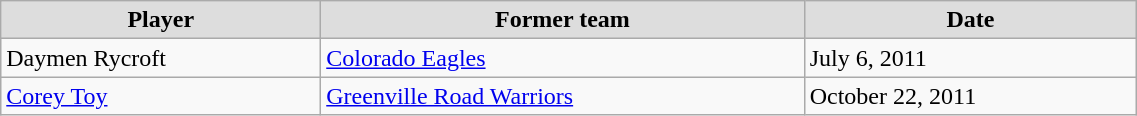<table class="wikitable" width=60%>
<tr align="center"  bgcolor="#dddddd">
<td><strong>Player</strong></td>
<td><strong>Former team</strong></td>
<td><strong>Date</strong></td>
</tr>
<tr>
<td>Daymen Rycroft </td>
<td><a href='#'>Colorado Eagles</a></td>
<td>July 6, 2011</td>
</tr>
<tr>
<td><a href='#'>Corey Toy</a></td>
<td><a href='#'>Greenville Road Warriors</a></td>
<td>October 22, 2011</td>
</tr>
</table>
